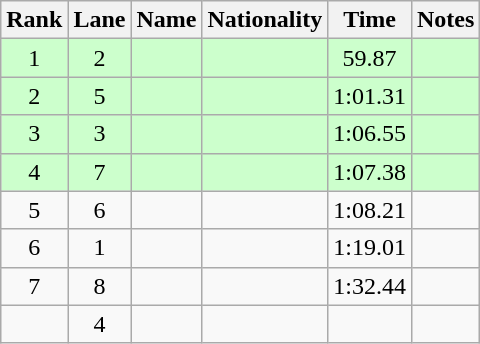<table class="wikitable sortable" style="text-align:center">
<tr>
<th>Rank</th>
<th>Lane</th>
<th>Name</th>
<th>Nationality</th>
<th>Time</th>
<th>Notes</th>
</tr>
<tr bgcolor=ccffcc>
<td>1</td>
<td>2</td>
<td align=left></td>
<td align=left></td>
<td>59.87</td>
<td><strong></strong></td>
</tr>
<tr bgcolor=ccffcc>
<td>2</td>
<td>5</td>
<td align=left></td>
<td align=left></td>
<td>1:01.31</td>
<td><strong></strong></td>
</tr>
<tr bgcolor=ccffcc>
<td>3</td>
<td>3</td>
<td align=left></td>
<td align=left></td>
<td>1:06.55</td>
<td><strong></strong></td>
</tr>
<tr bgcolor=ccffcc>
<td>4</td>
<td>7</td>
<td align=left></td>
<td align=left></td>
<td>1:07.38</td>
<td><strong></strong></td>
</tr>
<tr>
<td>5</td>
<td>6</td>
<td align=left></td>
<td align=left></td>
<td>1:08.21</td>
<td></td>
</tr>
<tr>
<td>6</td>
<td>1</td>
<td align=left></td>
<td align=left></td>
<td>1:19.01</td>
<td></td>
</tr>
<tr>
<td>7</td>
<td>8</td>
<td align=left></td>
<td align=left></td>
<td>1:32.44</td>
<td></td>
</tr>
<tr>
<td></td>
<td>4</td>
<td align=left></td>
<td align=left></td>
<td></td>
<td><strong></strong></td>
</tr>
</table>
